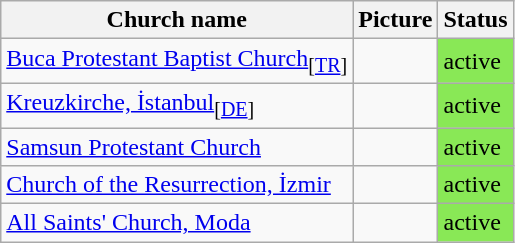<table class="wikitable sortable">
<tr>
<th>Church name</th>
<th>Picture</th>
<th>Status</th>
</tr>
<tr>
<td><a href='#'>Buca Protestant Baptist Church</a><sub>[<a href='#'>TR</a>]</sub></td>
<td></td>
<td style="background:#89E856">active</td>
</tr>
<tr>
<td><a href='#'>Kreuzkirche, İstanbul</a><sub>[<a href='#'>DE</a>]</sub></td>
<td></td>
<td style="background:#89E856">active</td>
</tr>
<tr>
<td><a href='#'>Samsun Protestant Church</a></td>
<td></td>
<td style="background:#89E856">active</td>
</tr>
<tr>
<td><a href='#'>Church of the Resurrection, İzmir</a></td>
<td></td>
<td style="background:#89E856">active</td>
</tr>
<tr>
<td><a href='#'>All Saints' Church, Moda</a></td>
<td></td>
<td style="background:#89E856">active</td>
</tr>
</table>
